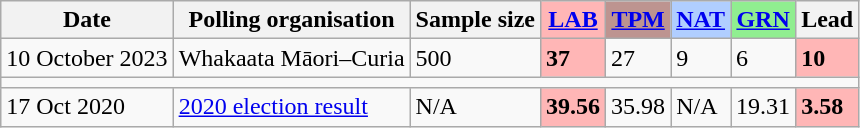<table class="wikitable">
<tr>
<th>Date</th>
<th>Polling organisation</th>
<th>Sample size</th>
<th style="background-color:#FFB6B6"><a href='#'>LAB</a></th>
<th style="background-color:#BD9490"><a href='#'>TPM</a></th>
<th style="background-color:#B0CEFF"><a href='#'>NAT</a></th>
<th style="background-color:#90EE90"><a href='#'>GRN</a></th>
<th>Lead</th>
</tr>
<tr>
<td>10 October 2023</td>
<td>Whakaata Māori–Curia</td>
<td>500</td>
<td style="background:#FFB6B6"><strong>37</strong></td>
<td>27</td>
<td>9</td>
<td>6</td>
<td style="background:#FFB6B6"><strong>10</strong></td>
</tr>
<tr>
<td colspan="11"></td>
</tr>
<tr>
<td>17 Oct 2020</td>
<td><a href='#'>2020 election result</a></td>
<td>N/A</td>
<td style="background-color:#FFB6B6;"><strong>39.56</strong></td>
<td>35.98</td>
<td>N/A</td>
<td>19.31</td>
<td style="background-color:#FFB6B6;"><strong>3.58</strong></td>
</tr>
</table>
